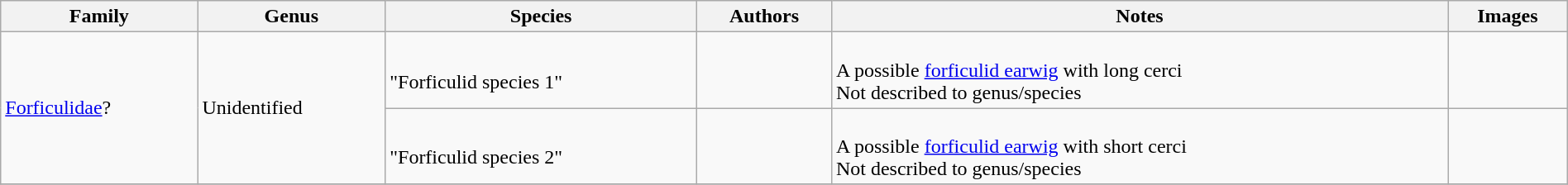<table class="wikitable sortable"  style="margin:auto; width:100%;">
<tr>
<th>Family</th>
<th>Genus</th>
<th>Species</th>
<th>Authors</th>
<th>Notes</th>
<th>Images</th>
</tr>
<tr>
<td rowspan=2><a href='#'>Forficulidae</a>?</td>
<td rowspan=2>Unidentified</td>
<td><br>"Forficulid species 1"</td>
<td></td>
<td><br>A possible <a href='#'>forficulid earwig</a> with long cerci<br> Not described to genus/species</td>
<td><br></td>
</tr>
<tr>
<td><br>"Forficulid species 2"</td>
<td></td>
<td><br>A possible <a href='#'>forficulid earwig</a> with short cerci<br> Not described to genus/species</td>
<td><br></td>
</tr>
<tr>
</tr>
</table>
